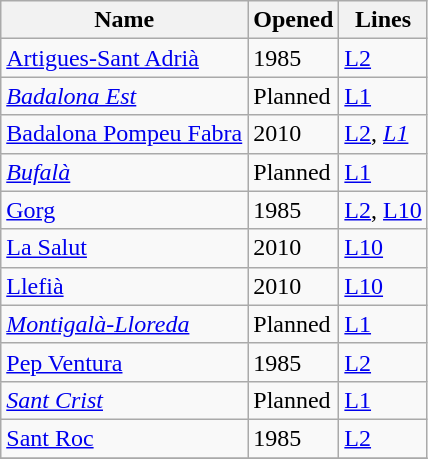<table class="wikitable sortable">
<tr>
<th>Name</th>
<th>Opened</th>
<th>Lines</th>
</tr>
<tr>
<td><a href='#'>Artigues-Sant Adrià</a></td>
<td>1985</td>
<td><a href='#'>L2</a></td>
</tr>
<tr>
<td><em><a href='#'>Badalona Est</a></em></td>
<td>Planned</td>
<td><a href='#'>L1</a></td>
</tr>
<tr>
<td><a href='#'>Badalona Pompeu Fabra</a></td>
<td>2010</td>
<td><a href='#'>L2</a>, <em><a href='#'>L1</a></em></td>
</tr>
<tr>
<td><em><a href='#'>Bufalà</a></em></td>
<td>Planned</td>
<td><a href='#'>L1</a></td>
</tr>
<tr>
<td><a href='#'>Gorg</a></td>
<td>1985</td>
<td><a href='#'>L2</a>, <a href='#'>L10</a></td>
</tr>
<tr>
<td><a href='#'>La Salut</a></td>
<td>2010</td>
<td><a href='#'>L10</a></td>
</tr>
<tr>
<td><a href='#'>Llefià</a></td>
<td>2010</td>
<td><a href='#'>L10</a></td>
</tr>
<tr>
<td><em><a href='#'>Montigalà-Lloreda</a></em></td>
<td>Planned</td>
<td><a href='#'>L1</a></td>
</tr>
<tr>
<td><a href='#'>Pep Ventura</a></td>
<td>1985</td>
<td><a href='#'>L2</a></td>
</tr>
<tr>
<td><em><a href='#'>Sant Crist</a></em></td>
<td>Planned</td>
<td><a href='#'>L1</a></td>
</tr>
<tr>
<td><a href='#'>Sant Roc</a></td>
<td>1985</td>
<td><a href='#'>L2</a></td>
</tr>
<tr>
</tr>
</table>
